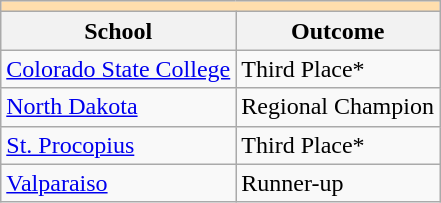<table class="wikitable">
<tr>
<th colspan="3" style="background:#ffdead;"></th>
</tr>
<tr>
<th>School</th>
<th>Outcome</th>
</tr>
<tr>
<td><a href='#'>Colorado State College</a></td>
<td>Third Place*</td>
</tr>
<tr>
<td><a href='#'>North Dakota</a></td>
<td>Regional Champion</td>
</tr>
<tr>
<td><a href='#'>St. Procopius</a></td>
<td>Third Place*</td>
</tr>
<tr>
<td><a href='#'>Valparaiso</a></td>
<td>Runner-up</td>
</tr>
</table>
